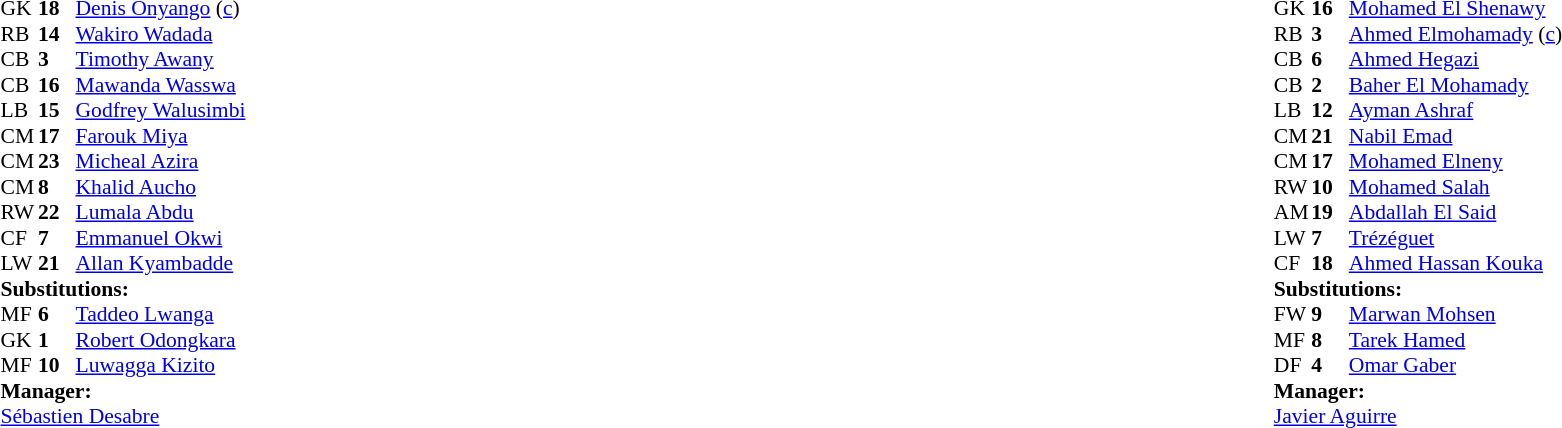<table width="100%">
<tr>
<td valign="top" width="40%"><br><table style="font-size:90%" cellspacing="0" cellpadding="0">
<tr>
<th width=25></th>
<th width=25></th>
</tr>
<tr>
<td>GK</td>
<td><strong>18</strong></td>
<td><a href='#'>Denis Onyango</a> (<a href='#'>c</a>)</td>
<td></td>
<td></td>
</tr>
<tr>
<td>RB</td>
<td><strong>14</strong></td>
<td><a href='#'>Wakiro Wadada</a></td>
</tr>
<tr>
<td>CB</td>
<td><strong>3</strong></td>
<td><a href='#'>Timothy Awany</a></td>
</tr>
<tr>
<td>CB</td>
<td><strong>16</strong></td>
<td><a href='#'>Mawanda Wasswa</a></td>
</tr>
<tr>
<td>LB</td>
<td><strong>15</strong></td>
<td><a href='#'>Godfrey Walusimbi</a></td>
</tr>
<tr>
<td>CM</td>
<td><strong>17</strong></td>
<td><a href='#'>Farouk Miya</a></td>
</tr>
<tr>
<td>CM</td>
<td><strong>23</strong></td>
<td><a href='#'>Micheal Azira</a></td>
</tr>
<tr>
<td>CM</td>
<td><strong>8</strong></td>
<td><a href='#'>Khalid Aucho</a></td>
<td></td>
<td></td>
</tr>
<tr>
<td>RW</td>
<td><strong>22</strong></td>
<td><a href='#'>Lumala Abdu</a></td>
</tr>
<tr>
<td>CF</td>
<td><strong>7</strong></td>
<td><a href='#'>Emmanuel Okwi</a></td>
</tr>
<tr>
<td>LW</td>
<td><strong>21</strong></td>
<td><a href='#'>Allan Kyambadde</a></td>
<td></td>
<td></td>
</tr>
<tr>
<td colspan=3><strong>Substitutions:</strong></td>
</tr>
<tr>
<td>MF</td>
<td><strong>6</strong></td>
<td><a href='#'>Taddeo Lwanga</a></td>
<td></td>
<td></td>
</tr>
<tr>
<td>GK</td>
<td><strong>1</strong></td>
<td><a href='#'>Robert Odongkara</a></td>
<td></td>
<td></td>
</tr>
<tr>
<td>MF</td>
<td><strong>10</strong></td>
<td><a href='#'>Luwagga Kizito</a></td>
<td></td>
<td></td>
</tr>
<tr>
<td colspan=3><strong>Manager:</strong></td>
</tr>
<tr>
<td colspan=3> <a href='#'>Sébastien Desabre</a></td>
</tr>
</table>
</td>
<td valign="top"></td>
<td valign="top" width="50%"><br><table style="font-size:90%; margin:auto" cellspacing="0" cellpadding="0">
<tr>
<th width=25></th>
<th width=25></th>
</tr>
<tr>
<td>GK</td>
<td><strong>16</strong></td>
<td><a href='#'>Mohamed El Shenawy</a></td>
</tr>
<tr>
<td>RB</td>
<td><strong>3</strong></td>
<td><a href='#'>Ahmed Elmohamady</a> (<a href='#'>c</a>)</td>
<td></td>
<td></td>
</tr>
<tr>
<td>CB</td>
<td><strong>6</strong></td>
<td><a href='#'>Ahmed Hegazi</a></td>
</tr>
<tr>
<td>CB</td>
<td><strong>2</strong></td>
<td><a href='#'>Baher El Mohamady</a></td>
</tr>
<tr>
<td>LB</td>
<td><strong>12</strong></td>
<td><a href='#'>Ayman Ashraf</a></td>
</tr>
<tr>
<td>CM</td>
<td><strong>21</strong></td>
<td><a href='#'>Nabil Emad</a></td>
</tr>
<tr>
<td>CM</td>
<td><strong>17</strong></td>
<td><a href='#'>Mohamed Elneny</a></td>
<td></td>
<td></td>
</tr>
<tr>
<td>RW</td>
<td><strong>10</strong></td>
<td><a href='#'>Mohamed Salah</a></td>
</tr>
<tr>
<td>AM</td>
<td><strong>19</strong></td>
<td><a href='#'>Abdallah El Said</a></td>
</tr>
<tr>
<td>LW</td>
<td><strong>7</strong></td>
<td><a href='#'>Trézéguet</a></td>
</tr>
<tr>
<td>CF</td>
<td><strong>18</strong></td>
<td><a href='#'>Ahmed Hassan Kouka</a></td>
<td></td>
<td></td>
</tr>
<tr>
<td colspan=3><strong>Substitutions:</strong></td>
</tr>
<tr>
<td>FW</td>
<td><strong>9</strong></td>
<td><a href='#'>Marwan Mohsen</a></td>
<td></td>
<td></td>
</tr>
<tr>
<td>MF</td>
<td><strong>8</strong></td>
<td><a href='#'>Tarek Hamed</a></td>
<td></td>
<td></td>
</tr>
<tr>
<td>DF</td>
<td><strong>4</strong></td>
<td><a href='#'>Omar Gaber</a></td>
<td></td>
<td></td>
</tr>
<tr>
<td colspan=3><strong>Manager:</strong></td>
</tr>
<tr>
<td colspan=3> <a href='#'>Javier Aguirre</a></td>
</tr>
</table>
</td>
</tr>
</table>
